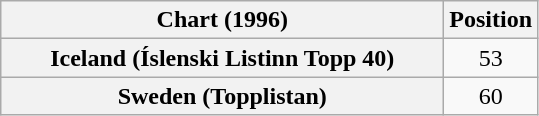<table class="wikitable sortable plainrowheaders" style="text-align:center">
<tr>
<th scope="col" style="width:18em;">Chart (1996)</th>
<th scope="col">Position</th>
</tr>
<tr>
<th scope="row">Iceland (Íslenski Listinn Topp 40)</th>
<td>53</td>
</tr>
<tr>
<th scope="row">Sweden (Topplistan)</th>
<td>60</td>
</tr>
</table>
